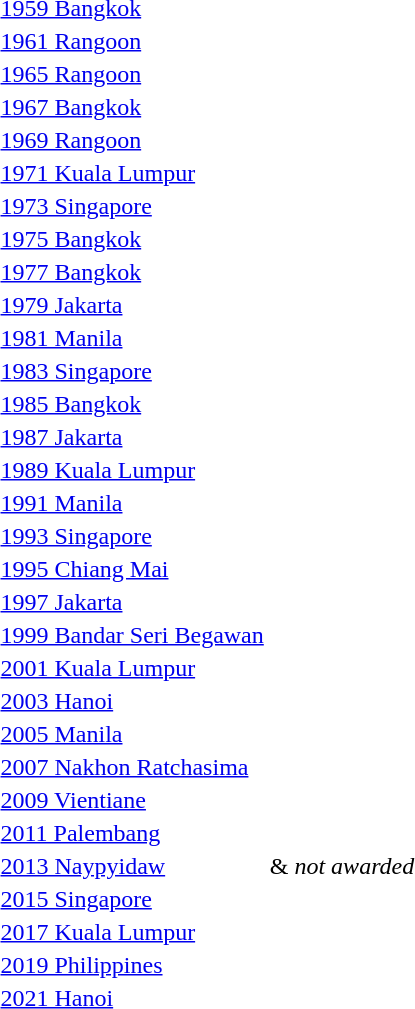<table>
<tr>
<td><a href='#'>1959 Bangkok</a></td>
<td></td>
<td></td>
<td></td>
</tr>
<tr>
<td><a href='#'>1961 Rangoon</a></td>
<td></td>
<td></td>
<td></td>
</tr>
<tr>
<td><a href='#'>1965 Rangoon</a></td>
<td></td>
<td></td>
<td></td>
</tr>
<tr>
<td><a href='#'>1967 Bangkok</a></td>
<td></td>
<td></td>
<td></td>
</tr>
<tr>
<td><a href='#'>1969 Rangoon</a></td>
<td></td>
<td></td>
<td></td>
</tr>
<tr>
<td><a href='#'>1971 Kuala Lumpur</a></td>
<td></td>
<td></td>
<td></td>
</tr>
<tr>
<td><a href='#'>1973 Singapore</a></td>
<td></td>
<td></td>
<td></td>
</tr>
<tr>
<td><a href='#'>1975 Bangkok</a></td>
<td></td>
<td></td>
<td></td>
</tr>
<tr>
<td><a href='#'>1977 Bangkok</a></td>
<td></td>
<td></td>
<td></td>
</tr>
<tr>
<td><a href='#'>1979 Jakarta</a></td>
<td></td>
<td></td>
<td></td>
</tr>
<tr>
<td><a href='#'>1981 Manila</a></td>
<td></td>
<td></td>
<td></td>
</tr>
<tr>
<td><a href='#'>1983 Singapore</a></td>
<td></td>
<td></td>
<td></td>
</tr>
<tr>
<td><a href='#'>1985 Bangkok</a></td>
<td></td>
<td></td>
<td></td>
</tr>
<tr>
<td><a href='#'>1987 Jakarta</a></td>
<td></td>
<td></td>
<td></td>
</tr>
<tr>
<td><a href='#'>1989 Kuala Lumpur</a></td>
<td></td>
<td></td>
<td></td>
</tr>
<tr>
<td><a href='#'>1991 Manila</a></td>
<td></td>
<td></td>
<td></td>
</tr>
<tr>
<td><a href='#'>1993 Singapore</a></td>
<td></td>
<td></td>
<td></td>
</tr>
<tr>
<td><a href='#'>1995 Chiang Mai</a></td>
<td></td>
<td></td>
<td></td>
</tr>
<tr>
<td><a href='#'>1997 Jakarta</a></td>
<td></td>
<td></td>
<td></td>
</tr>
<tr>
<td><a href='#'>1999 Bandar Seri Begawan</a></td>
<td></td>
<td></td>
<td></td>
</tr>
<tr>
<td><a href='#'>2001 Kuala Lumpur</a></td>
<td></td>
<td></td>
<td></td>
</tr>
<tr>
<td><a href='#'>2003 Hanoi</a></td>
<td></td>
<td></td>
<td></td>
</tr>
<tr>
<td><a href='#'>2005 Manila</a></td>
<td></td>
<td></td>
<td></td>
</tr>
<tr>
<td><a href='#'>2007 Nakhon Ratchasima</a></td>
<td></td>
<td></td>
<td></td>
</tr>
<tr>
<td><a href='#'>2009 Vientiane</a></td>
<td></td>
<td></td>
<td></td>
</tr>
<tr>
<td><a href='#'>2011 Palembang</a></td>
<td></td>
<td></td>
<td></td>
</tr>
<tr>
<td><a href='#'>2013 Naypyidaw</a></td>
<td> & <br> </td>
<td><em>not awarded</em></td>
<td></td>
</tr>
<tr>
<td><a href='#'>2015 Singapore</a></td>
<td></td>
<td></td>
<td></td>
</tr>
<tr>
<td><a href='#'>2017 Kuala Lumpur</a></td>
<td></td>
<td></td>
<td></td>
</tr>
<tr>
<td><a href='#'>2019 Philippines</a></td>
<td></td>
<td></td>
<td></td>
</tr>
<tr>
<td><a href='#'>2021 Hanoi</a></td>
<td></td>
<td></td>
<td></td>
</tr>
<tr>
</tr>
</table>
